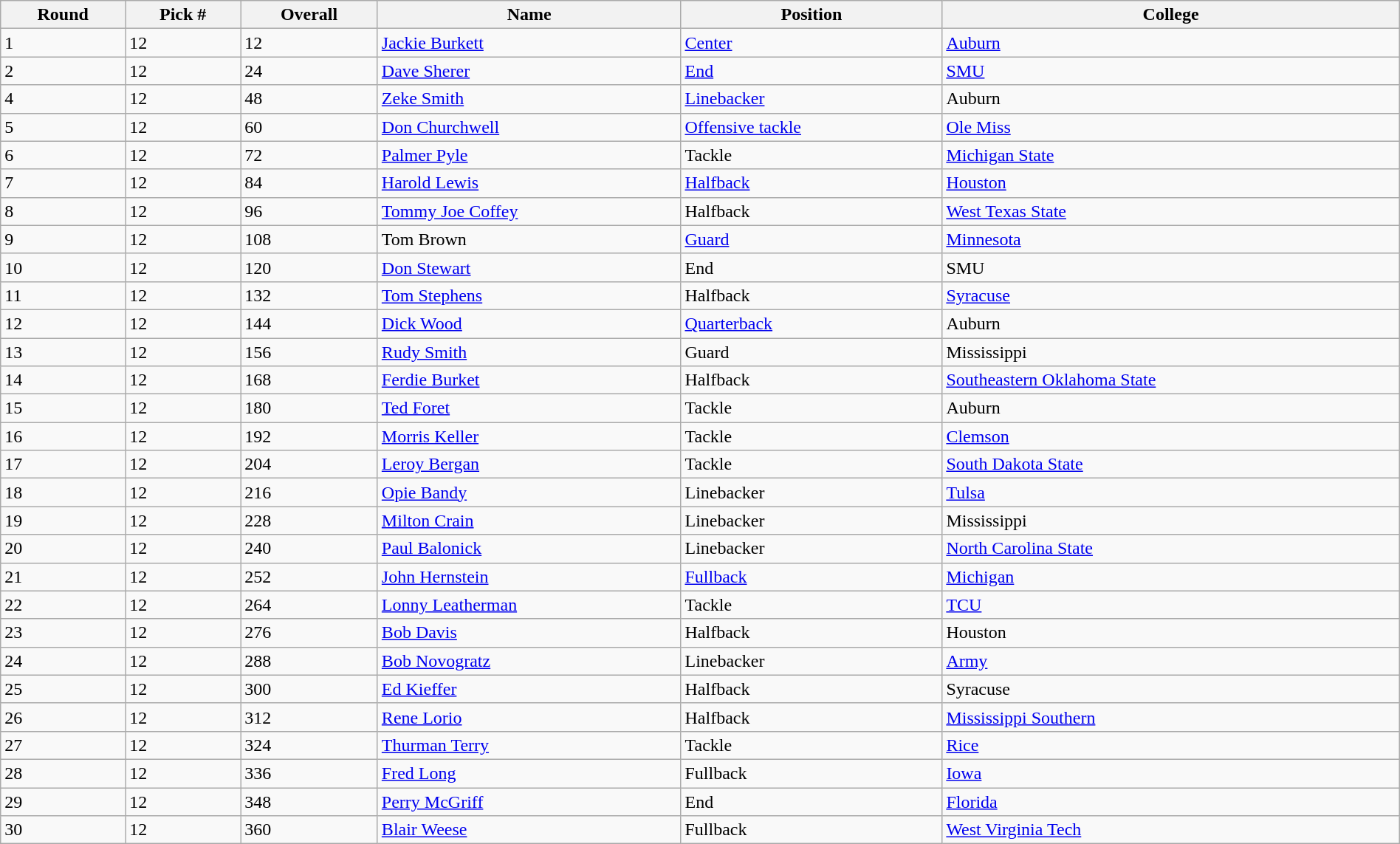<table class="wikitable sortable sortable" style="width: 100%">
<tr>
<th>Round</th>
<th>Pick #</th>
<th>Overall</th>
<th>Name</th>
<th>Position</th>
<th>College</th>
</tr>
<tr>
<td>1</td>
<td>12</td>
<td>12</td>
<td><a href='#'>Jackie Burkett</a></td>
<td><a href='#'>Center</a></td>
<td><a href='#'>Auburn</a></td>
</tr>
<tr>
<td>2</td>
<td>12</td>
<td>24</td>
<td><a href='#'>Dave Sherer</a></td>
<td><a href='#'>End</a></td>
<td><a href='#'>SMU</a></td>
</tr>
<tr>
<td>4</td>
<td>12</td>
<td>48</td>
<td><a href='#'>Zeke Smith</a></td>
<td><a href='#'>Linebacker</a></td>
<td>Auburn</td>
</tr>
<tr>
<td>5</td>
<td>12</td>
<td>60</td>
<td><a href='#'>Don Churchwell</a></td>
<td><a href='#'>Offensive tackle</a></td>
<td><a href='#'>Ole Miss</a></td>
</tr>
<tr>
<td>6</td>
<td>12</td>
<td>72</td>
<td><a href='#'>Palmer Pyle</a></td>
<td>Tackle</td>
<td><a href='#'>Michigan State</a></td>
</tr>
<tr>
<td>7</td>
<td>12</td>
<td>84</td>
<td><a href='#'>Harold Lewis</a></td>
<td><a href='#'>Halfback</a></td>
<td><a href='#'>Houston</a></td>
</tr>
<tr>
<td>8</td>
<td>12</td>
<td>96</td>
<td><a href='#'>Tommy Joe Coffey</a></td>
<td>Halfback</td>
<td><a href='#'>West Texas State</a></td>
</tr>
<tr>
<td>9</td>
<td>12</td>
<td>108</td>
<td>Tom Brown</td>
<td><a href='#'>Guard</a></td>
<td><a href='#'>Minnesota</a></td>
</tr>
<tr>
<td>10</td>
<td>12</td>
<td>120</td>
<td><a href='#'>Don Stewart</a></td>
<td>End</td>
<td>SMU</td>
</tr>
<tr>
<td>11</td>
<td>12</td>
<td>132</td>
<td><a href='#'>Tom Stephens</a></td>
<td>Halfback</td>
<td><a href='#'>Syracuse</a></td>
</tr>
<tr>
<td>12</td>
<td>12</td>
<td>144</td>
<td><a href='#'>Dick Wood</a></td>
<td><a href='#'>Quarterback</a></td>
<td>Auburn</td>
</tr>
<tr>
<td>13</td>
<td>12</td>
<td>156</td>
<td><a href='#'>Rudy Smith</a></td>
<td>Guard</td>
<td>Mississippi</td>
</tr>
<tr>
<td>14</td>
<td>12</td>
<td>168</td>
<td><a href='#'>Ferdie Burket</a></td>
<td>Halfback</td>
<td><a href='#'>Southeastern Oklahoma State</a></td>
</tr>
<tr>
<td>15</td>
<td>12</td>
<td>180</td>
<td><a href='#'>Ted Foret</a></td>
<td>Tackle</td>
<td>Auburn</td>
</tr>
<tr>
<td>16</td>
<td>12</td>
<td>192</td>
<td><a href='#'>Morris Keller</a></td>
<td>Tackle</td>
<td><a href='#'>Clemson</a></td>
</tr>
<tr>
<td>17</td>
<td>12</td>
<td>204</td>
<td><a href='#'>Leroy Bergan</a></td>
<td>Tackle</td>
<td><a href='#'>South Dakota State</a></td>
</tr>
<tr>
<td>18</td>
<td>12</td>
<td>216</td>
<td><a href='#'>Opie Bandy</a></td>
<td>Linebacker</td>
<td><a href='#'>Tulsa</a></td>
</tr>
<tr>
<td>19</td>
<td>12</td>
<td>228</td>
<td><a href='#'>Milton Crain</a></td>
<td>Linebacker</td>
<td>Mississippi</td>
</tr>
<tr>
<td>20</td>
<td>12</td>
<td>240</td>
<td><a href='#'>Paul Balonick</a></td>
<td>Linebacker</td>
<td><a href='#'>North Carolina State</a></td>
</tr>
<tr>
<td>21</td>
<td>12</td>
<td>252</td>
<td><a href='#'>John Hernstein</a></td>
<td><a href='#'>Fullback</a></td>
<td><a href='#'>Michigan</a></td>
</tr>
<tr>
<td>22</td>
<td>12</td>
<td>264</td>
<td><a href='#'>Lonny Leatherman</a></td>
<td>Tackle</td>
<td><a href='#'>TCU</a></td>
</tr>
<tr>
<td>23</td>
<td>12</td>
<td>276</td>
<td><a href='#'>Bob Davis</a></td>
<td>Halfback</td>
<td>Houston</td>
</tr>
<tr>
<td>24</td>
<td>12</td>
<td>288</td>
<td><a href='#'>Bob Novogratz</a></td>
<td>Linebacker</td>
<td><a href='#'>Army</a></td>
</tr>
<tr>
<td>25</td>
<td>12</td>
<td>300</td>
<td><a href='#'>Ed Kieffer</a></td>
<td>Halfback</td>
<td>Syracuse</td>
</tr>
<tr>
<td>26</td>
<td>12</td>
<td>312</td>
<td><a href='#'>Rene Lorio</a></td>
<td>Halfback</td>
<td><a href='#'>Mississippi Southern</a></td>
</tr>
<tr>
<td>27</td>
<td>12</td>
<td>324</td>
<td><a href='#'>Thurman Terry</a></td>
<td>Tackle</td>
<td><a href='#'>Rice</a></td>
</tr>
<tr>
<td>28</td>
<td>12</td>
<td>336</td>
<td><a href='#'>Fred Long</a></td>
<td>Fullback</td>
<td><a href='#'>Iowa</a></td>
</tr>
<tr>
<td>29</td>
<td>12</td>
<td>348</td>
<td><a href='#'>Perry McGriff</a></td>
<td>End</td>
<td><a href='#'>Florida</a></td>
</tr>
<tr>
<td>30</td>
<td>12</td>
<td>360</td>
<td><a href='#'>Blair Weese</a></td>
<td>Fullback</td>
<td><a href='#'>West Virginia Tech</a></td>
</tr>
</table>
